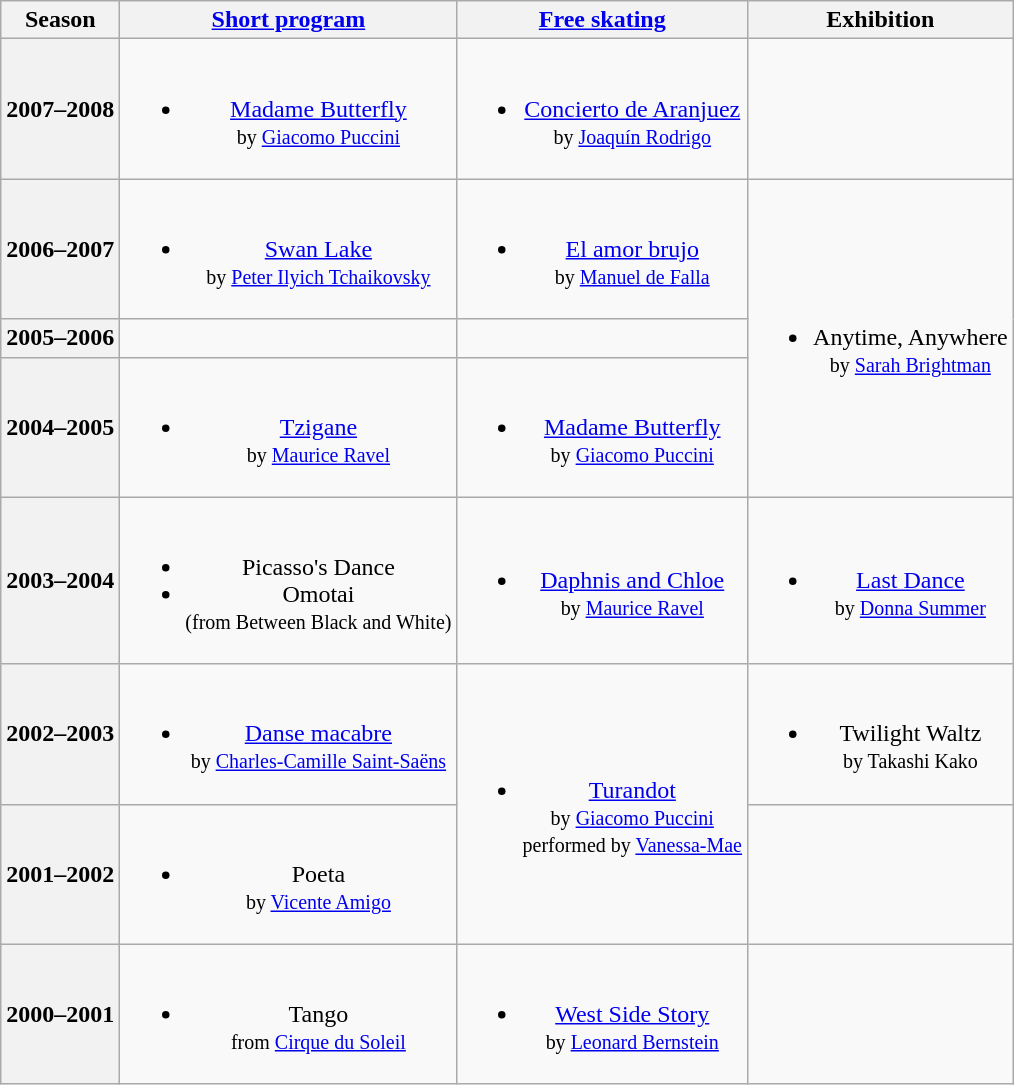<table class="wikitable" style="text-align:center">
<tr>
<th>Season</th>
<th><a href='#'>Short program</a></th>
<th><a href='#'>Free skating</a></th>
<th>Exhibition</th>
</tr>
<tr>
<th>2007–2008</th>
<td><br><ul><li><a href='#'>Madame Butterfly</a> <br><small> by <a href='#'>Giacomo Puccini</a> </small></li></ul></td>
<td><br><ul><li><a href='#'>Concierto de Aranjuez</a> <br><small> by <a href='#'>Joaquín Rodrigo</a> </small></li></ul></td>
<td></td>
</tr>
<tr>
<th>2006–2007</th>
<td><br><ul><li><a href='#'>Swan Lake</a> <br><small> by <a href='#'>Peter Ilyich Tchaikovsky</a> </small></li></ul></td>
<td><br><ul><li><a href='#'>El amor brujo</a> <br><small> by <a href='#'>Manuel de Falla</a> </small></li></ul></td>
<td rowspan=3><br><ul><li>Anytime, Anywhere <br><small> by <a href='#'>Sarah Brightman</a> </small></li></ul></td>
</tr>
<tr>
<th>2005–2006</th>
<td></td>
<td></td>
</tr>
<tr>
<th>2004–2005 <br> </th>
<td><br><ul><li><a href='#'>Tzigane</a> <br><small> by <a href='#'>Maurice Ravel</a> </small></li></ul></td>
<td><br><ul><li><a href='#'>Madame Butterfly</a> <br><small> by <a href='#'>Giacomo Puccini</a> </small></li></ul></td>
</tr>
<tr>
<th>2003–2004 <br> </th>
<td><br><ul><li>Picasso's Dance</li><li>Omotai <br><small> (from Between Black and White) </small></li></ul></td>
<td><br><ul><li><a href='#'>Daphnis and Chloe</a> <br><small> by <a href='#'>Maurice Ravel</a> </small></li></ul></td>
<td><br><ul><li><a href='#'>Last Dance</a> <br><small> by <a href='#'>Donna Summer</a> </small></li></ul></td>
</tr>
<tr>
<th>2002–2003 <br> </th>
<td><br><ul><li><a href='#'>Danse macabre</a> <br><small> by <a href='#'>Charles-Camille Saint-Saëns</a> </small></li></ul></td>
<td rowspan=2><br><ul><li><a href='#'>Turandot</a> <br><small> by <a href='#'>Giacomo Puccini</a> <br> performed by <a href='#'>Vanessa-Mae</a> </small></li></ul></td>
<td><br><ul><li>Twilight Waltz <br><small> by Takashi Kako </small></li></ul></td>
</tr>
<tr>
<th>2001–2002 <br> </th>
<td><br><ul><li>Poeta <br><small> by <a href='#'>Vicente Amigo</a> </small></li></ul></td>
<td></td>
</tr>
<tr>
<th>2000–2001</th>
<td><br><ul><li>Tango <br><small> from <a href='#'>Cirque du Soleil</a> </small></li></ul></td>
<td><br><ul><li><a href='#'>West Side Story</a> <br><small> by <a href='#'>Leonard Bernstein</a> </small></li></ul></td>
<td></td>
</tr>
</table>
